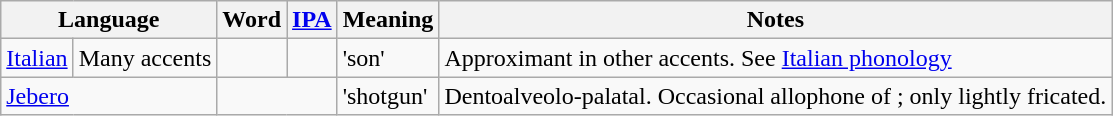<table class="wikitable">
<tr>
<th colspan=2>Language</th>
<th>Word</th>
<th><a href='#'>IPA</a></th>
<th>Meaning</th>
<th>Notes</th>
</tr>
<tr>
<td><a href='#'>Italian</a></td>
<td>Many accents</td>
<td></td>
<td></td>
<td>'son'</td>
<td>Approximant  in other accents. See <a href='#'>Italian phonology</a></td>
</tr>
<tr>
<td colspan=2><a href='#'>Jebero</a></td>
<td colspan=2 align=center></td>
<td>'shotgun'</td>
<td>Dentoalveolo-palatal. Occasional allophone of ; only lightly fricated.</td>
</tr>
</table>
